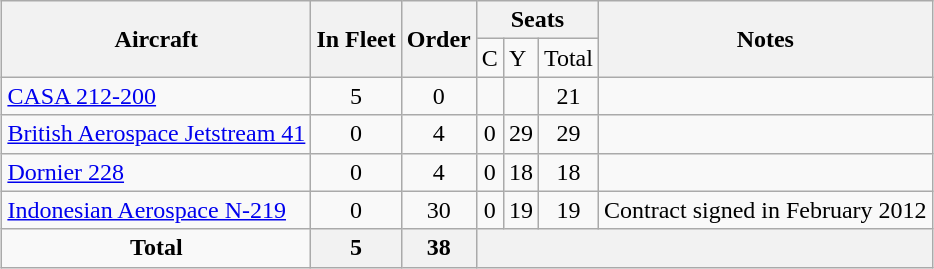<table class="wikitable" style="margin:1em auto; border-collapse:collapse">
<tr>
<th rowspan="2">Aircraft</th>
<th rowspan="2">In Fleet</th>
<th rowspan="2">Order</th>
<th colspan="3">Seats</th>
<th rowspan="2">Notes</th>
</tr>
<tr>
<td><abbr>C</abbr></td>
<td><abbr>Y</abbr></td>
<td>Total</td>
</tr>
<tr>
<td><a href='#'>CASA 212-200</a></td>
<td align=center>5</td>
<td align=center>0</td>
<td align=center></td>
<td align=center></td>
<td align=center>21</td>
<td></td>
</tr>
<tr>
<td><a href='#'>British Aerospace Jetstream 41</a></td>
<td align=center>0</td>
<td align=center>4</td>
<td align=center>0</td>
<td align=center>29</td>
<td align=center>29</td>
<td></td>
</tr>
<tr>
<td><a href='#'>Dornier 228</a></td>
<td align=center>0</td>
<td align=center>4</td>
<td align=center>0</td>
<td align=center>18</td>
<td align=center>18</td>
<td></td>
</tr>
<tr>
<td><a href='#'>Indonesian Aerospace N-219</a></td>
<td align=center>0</td>
<td align=center>30</td>
<td align=center>0</td>
<td align=center>19</td>
<td align=center>19</td>
<td>Contract signed in February 2012</td>
</tr>
<tr>
<td align=center><strong>Total</strong></td>
<th>5</th>
<th>38</th>
<th colspan="4"></th>
</tr>
</table>
